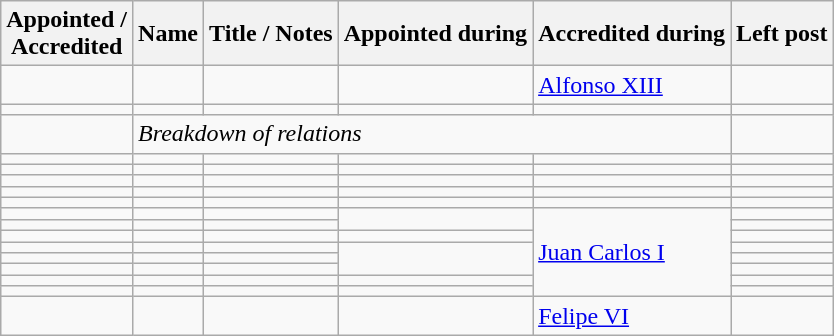<table class="wikitable sortable">
<tr>
<th>Appointed /<br>Accredited</th>
<th>Name</th>
<th class="unsortable">Title / Notes</th>
<th>Appointed during</th>
<th>Accredited during</th>
<th>Left post</th>
</tr>
<tr>
<td></td>
<td></td>
<td></td>
<td></td>
<td><a href='#'>Alfonso XIII</a></td>
<td></td>
</tr>
<tr>
<td></td>
<td></td>
<td></td>
<td></td>
<td></td>
<td></td>
</tr>
<tr>
<td></td>
<td colspan=4><em>Breakdown of relations</em></td>
<td></td>
</tr>
<tr>
<td></td>
<td></td>
<td></td>
<td></td>
<td></td>
<td></td>
</tr>
<tr>
<td></td>
<td></td>
<td></td>
<td></td>
<td></td>
<td></td>
</tr>
<tr>
<td></td>
<td></td>
<td></td>
<td></td>
<td></td>
<td></td>
</tr>
<tr>
<td></td>
<td></td>
<td></td>
<td></td>
<td></td>
<td></td>
</tr>
<tr>
<td></td>
<td></td>
<td></td>
<td></td>
<td></td>
<td></td>
</tr>
<tr>
<td></td>
<td></td>
<td></td>
<td rowspan=2></td>
<td rowspan="8"><a href='#'>Juan Carlos I</a></td>
<td></td>
</tr>
<tr>
<td></td>
<td></td>
<td></td>
<td></td>
</tr>
<tr>
<td></td>
<td></td>
<td></td>
<td></td>
<td></td>
</tr>
<tr>
<td></td>
<td></td>
<td></td>
<td rowspan=3></td>
<td></td>
</tr>
<tr>
<td></td>
<td></td>
<td></td>
<td></td>
</tr>
<tr>
<td></td>
<td></td>
<td></td>
<td></td>
</tr>
<tr>
<td></td>
<td></td>
<td></td>
<td></td>
<td></td>
</tr>
<tr>
<td></td>
<td></td>
<td></td>
<td></td>
<td></td>
</tr>
<tr>
<td></td>
<td></td>
<td></td>
<td></td>
<td><a href='#'>Felipe VI</a></td>
<td></td>
</tr>
</table>
